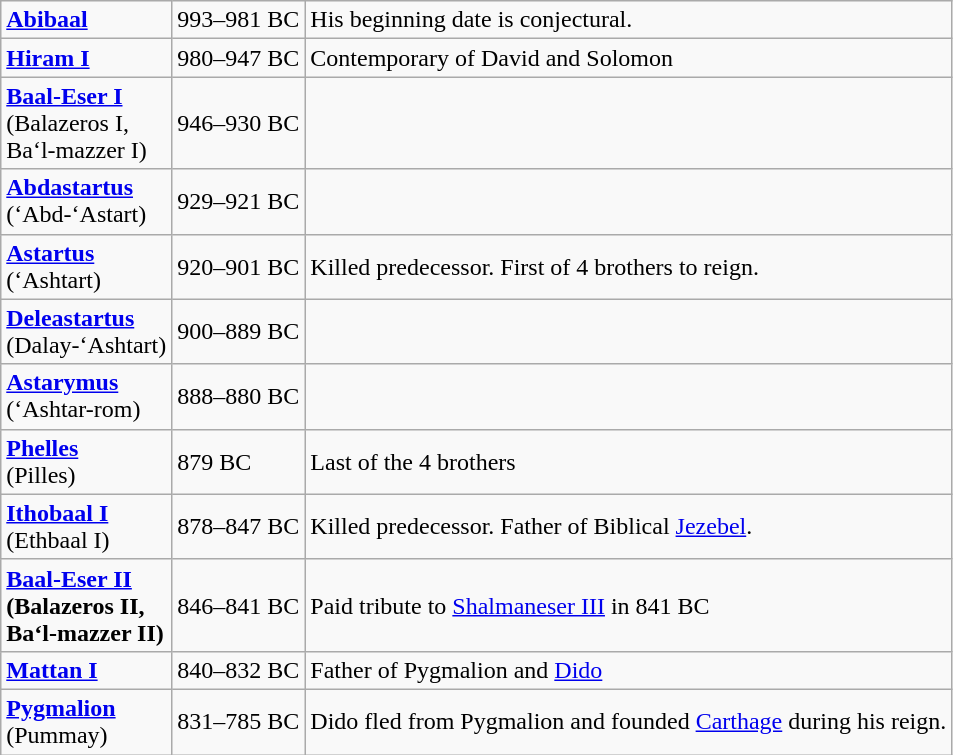<table class="wikitable">
<tr>
<td><strong> <a href='#'>Abibaal</a> </strong></td>
<td>993–981 BC</td>
<td>His beginning date is conjectural.</td>
</tr>
<tr>
<td><strong> <a href='#'>Hiram I</a></strong></td>
<td>980–947 BC</td>
<td>Contemporary of David and Solomon</td>
</tr>
<tr>
<td><strong><a href='#'>Baal-Eser I</a></strong><br>(Balazeros I,<br>Ba‘l-mazzer I)</td>
<td>946–930 BC</td>
<td></td>
</tr>
<tr>
<td><strong> <a href='#'>Abdastartus</a> </strong><br>(‘Abd-‘Astart)</td>
<td>929–921 BC</td>
<td></td>
</tr>
<tr>
<td><strong> <a href='#'>Astartus</a></strong><br>(‘Ashtart)</td>
<td>920–901 BC</td>
<td>Killed predecessor. First of 4 brothers to reign.</td>
</tr>
<tr>
<td><strong> <a href='#'>Deleastartus</a><br></strong> (Dalay-‘Ashtart)</td>
<td>900–889 BC</td>
<td></td>
</tr>
<tr>
<td><strong> <a href='#'>Astarymus</a><br></strong> (‘Ashtar-rom)</td>
<td>888–880 BC</td>
<td></td>
</tr>
<tr>
<td><strong> <a href='#'>Phelles</a><br></strong> (Pilles)</td>
<td>879 BC</td>
<td>Last of the 4 brothers</td>
</tr>
<tr>
<td><strong> <a href='#'>Ithobaal I</a><br></strong> (Ethbaal I)</td>
<td>878–847 BC</td>
<td>Killed predecessor. Father of Biblical <a href='#'>Jezebel</a>.</td>
</tr>
<tr>
<td><strong><a href='#'>Baal-Eser II</a><br>(Balazeros II,<br>Ba‘l-mazzer II)</strong></td>
<td>846–841 BC</td>
<td>Paid tribute to <a href='#'>Shalmaneser III</a> in 841 BC</td>
</tr>
<tr>
<td><strong><a href='#'>Mattan I</a></strong></td>
<td>840–832 BC</td>
<td>Father of Pygmalion and <a href='#'>Dido</a></td>
</tr>
<tr>
<td><strong><a href='#'>Pygmalion</a></strong><br>(Pummay)</td>
<td>831–785 BC</td>
<td>Dido fled from Pygmalion and founded <a href='#'>Carthage</a> during his reign.</td>
</tr>
</table>
